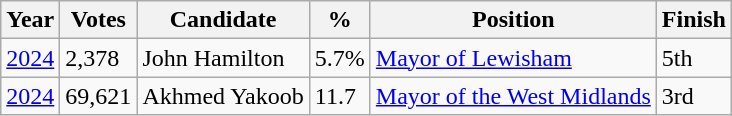<table class="wikitable">
<tr>
<th>Year</th>
<th>Votes</th>
<th>Candidate</th>
<th>%</th>
<th>Position</th>
<th>Finish</th>
</tr>
<tr>
<td><a href='#'>2024</a></td>
<td>2,378</td>
<td>John Hamilton</td>
<td>5.7%</td>
<td><a href='#'>Mayor of Lewisham</a></td>
<td>5th</td>
</tr>
<tr>
<td><a href='#'>2024</a></td>
<td>69,621</td>
<td>Akhmed Yakoob</td>
<td>11.7</td>
<td><a href='#'>Mayor of the West Midlands</a></td>
<td>3rd</td>
</tr>
</table>
